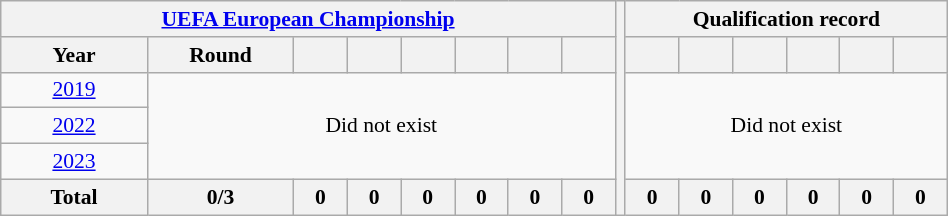<table class="wikitable" width=50% style="text-align: center;font-size:90%;">
<tr>
<th colspan=8><a href='#'>UEFA European Championship</a></th>
<th width=1% rowspan=20></th>
<th colspan=8>Qualification record</th>
</tr>
<tr>
<th width=80>Year</th>
<th width=80>Round</th>
<th width=25></th>
<th width=25></th>
<th width=25></th>
<th width=25></th>
<th width=25></th>
<th width=25></th>
<th width=25></th>
<th width=25></th>
<th width=25></th>
<th width=25></th>
<th width=25></th>
<th width=25></th>
</tr>
<tr>
<td> <a href='#'>2019</a></td>
<td colspan=7 rowspan=3>Did not exist</td>
<td colspan=7 rowspan=3>Did not exist</td>
</tr>
<tr>
<td> <a href='#'>2022</a></td>
</tr>
<tr>
<td> <a href='#'>2023</a></td>
</tr>
<tr>
<th>Total</th>
<th>0/3</th>
<th>0</th>
<th>0</th>
<th>0</th>
<th>0</th>
<th>0</th>
<th>0</th>
<th>0</th>
<th>0</th>
<th>0</th>
<th>0</th>
<th>0</th>
<th>0</th>
</tr>
</table>
